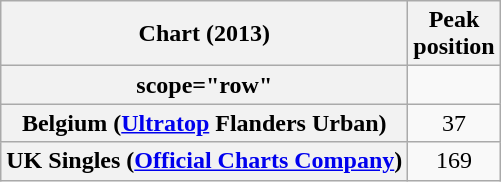<table class="wikitable sortable plainrowheaders">
<tr>
<th scope="col">Chart (2013)</th>
<th scope="col">Peak<br>position</th>
</tr>
<tr>
<th>scope="row"</th>
</tr>
<tr>
<th scope="row">Belgium (<a href='#'>Ultratop</a> Flanders Urban)</th>
<td align="center">37</td>
</tr>
<tr>
<th scope="row">UK Singles (<a href='#'>Official Charts Company</a>)</th>
<td align="center">169</td>
</tr>
</table>
